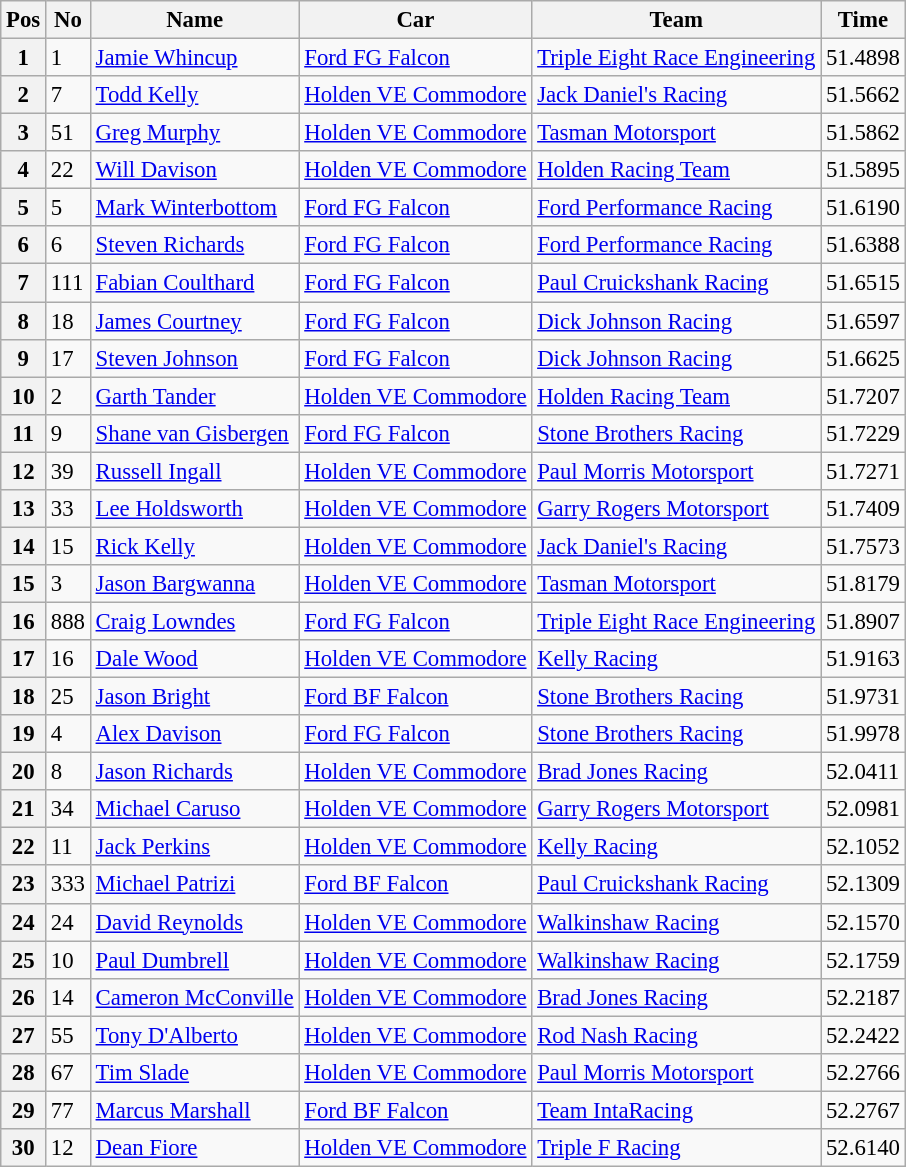<table class="wikitable" style="font-size: 95%;">
<tr>
<th>Pos</th>
<th>No</th>
<th>Name</th>
<th>Car</th>
<th>Team</th>
<th>Time</th>
</tr>
<tr>
<th>1</th>
<td>1</td>
<td><a href='#'>Jamie Whincup</a></td>
<td><a href='#'>Ford FG Falcon</a></td>
<td><a href='#'>Triple Eight Race Engineering</a></td>
<td>51.4898</td>
</tr>
<tr>
<th>2</th>
<td>7</td>
<td><a href='#'>Todd Kelly</a></td>
<td><a href='#'>Holden VE Commodore</a></td>
<td><a href='#'>Jack Daniel's Racing</a></td>
<td>51.5662</td>
</tr>
<tr>
<th>3</th>
<td>51</td>
<td><a href='#'>Greg Murphy</a></td>
<td><a href='#'>Holden VE Commodore</a></td>
<td><a href='#'>Tasman Motorsport</a></td>
<td>51.5862</td>
</tr>
<tr>
<th>4</th>
<td>22</td>
<td><a href='#'>Will Davison</a></td>
<td><a href='#'>Holden VE Commodore</a></td>
<td><a href='#'>Holden Racing Team</a></td>
<td>51.5895</td>
</tr>
<tr>
<th>5</th>
<td>5</td>
<td><a href='#'>Mark Winterbottom</a></td>
<td><a href='#'>Ford FG Falcon</a></td>
<td><a href='#'>Ford Performance Racing</a></td>
<td>51.6190</td>
</tr>
<tr>
<th>6</th>
<td>6</td>
<td><a href='#'>Steven Richards</a></td>
<td><a href='#'>Ford FG Falcon</a></td>
<td><a href='#'>Ford Performance Racing</a></td>
<td>51.6388</td>
</tr>
<tr>
<th>7</th>
<td>111</td>
<td><a href='#'>Fabian Coulthard</a></td>
<td><a href='#'>Ford FG Falcon</a></td>
<td><a href='#'>Paul Cruickshank Racing</a></td>
<td>51.6515</td>
</tr>
<tr>
<th>8</th>
<td>18</td>
<td><a href='#'>James Courtney</a></td>
<td><a href='#'>Ford FG Falcon</a></td>
<td><a href='#'>Dick Johnson Racing</a></td>
<td>51.6597</td>
</tr>
<tr>
<th>9</th>
<td>17</td>
<td><a href='#'>Steven Johnson</a></td>
<td><a href='#'>Ford FG Falcon</a></td>
<td><a href='#'>Dick Johnson Racing</a></td>
<td>51.6625</td>
</tr>
<tr>
<th>10</th>
<td>2</td>
<td><a href='#'>Garth Tander</a></td>
<td><a href='#'>Holden VE Commodore</a></td>
<td><a href='#'>Holden Racing Team</a></td>
<td>51.7207</td>
</tr>
<tr>
<th>11</th>
<td>9</td>
<td><a href='#'>Shane van Gisbergen</a></td>
<td><a href='#'>Ford FG Falcon</a></td>
<td><a href='#'>Stone Brothers Racing</a></td>
<td>51.7229</td>
</tr>
<tr>
<th>12</th>
<td>39</td>
<td><a href='#'>Russell Ingall</a></td>
<td><a href='#'>Holden VE Commodore</a></td>
<td><a href='#'>Paul Morris Motorsport</a></td>
<td>51.7271</td>
</tr>
<tr>
<th>13</th>
<td>33</td>
<td><a href='#'>Lee Holdsworth</a></td>
<td><a href='#'>Holden VE Commodore</a></td>
<td><a href='#'>Garry Rogers Motorsport</a></td>
<td>51.7409</td>
</tr>
<tr>
<th>14</th>
<td>15</td>
<td><a href='#'>Rick Kelly</a></td>
<td><a href='#'>Holden VE Commodore</a></td>
<td><a href='#'>Jack Daniel's Racing</a></td>
<td>51.7573</td>
</tr>
<tr>
<th>15</th>
<td>3</td>
<td><a href='#'>Jason Bargwanna</a></td>
<td><a href='#'>Holden VE Commodore</a></td>
<td><a href='#'>Tasman Motorsport</a></td>
<td>51.8179</td>
</tr>
<tr>
<th>16</th>
<td>888</td>
<td><a href='#'>Craig Lowndes</a></td>
<td><a href='#'>Ford FG Falcon</a></td>
<td><a href='#'>Triple Eight Race Engineering</a></td>
<td>51.8907</td>
</tr>
<tr>
<th>17</th>
<td>16</td>
<td><a href='#'>Dale Wood</a></td>
<td><a href='#'>Holden VE Commodore</a></td>
<td><a href='#'>Kelly Racing</a></td>
<td>51.9163</td>
</tr>
<tr>
<th>18</th>
<td>25</td>
<td><a href='#'>Jason Bright</a></td>
<td><a href='#'>Ford BF Falcon</a></td>
<td><a href='#'>Stone Brothers Racing</a></td>
<td>51.9731</td>
</tr>
<tr>
<th>19</th>
<td>4</td>
<td><a href='#'>Alex Davison</a></td>
<td><a href='#'>Ford FG Falcon</a></td>
<td><a href='#'>Stone Brothers Racing</a></td>
<td>51.9978</td>
</tr>
<tr>
<th>20</th>
<td>8</td>
<td><a href='#'>Jason Richards</a></td>
<td><a href='#'>Holden VE Commodore</a></td>
<td><a href='#'>Brad Jones Racing</a></td>
<td>52.0411</td>
</tr>
<tr>
<th>21</th>
<td>34</td>
<td><a href='#'>Michael Caruso</a></td>
<td><a href='#'>Holden VE Commodore</a></td>
<td><a href='#'>Garry Rogers Motorsport</a></td>
<td>52.0981</td>
</tr>
<tr>
<th>22</th>
<td>11</td>
<td><a href='#'>Jack Perkins</a></td>
<td><a href='#'>Holden VE Commodore</a></td>
<td><a href='#'>Kelly Racing</a></td>
<td>52.1052</td>
</tr>
<tr>
<th>23</th>
<td>333</td>
<td><a href='#'>Michael Patrizi</a></td>
<td><a href='#'>Ford BF Falcon</a></td>
<td><a href='#'>Paul Cruickshank Racing</a></td>
<td>52.1309</td>
</tr>
<tr>
<th>24</th>
<td>24</td>
<td><a href='#'>David Reynolds</a></td>
<td><a href='#'>Holden VE Commodore</a></td>
<td><a href='#'>Walkinshaw Racing</a></td>
<td>52.1570</td>
</tr>
<tr>
<th>25</th>
<td>10</td>
<td><a href='#'>Paul Dumbrell</a></td>
<td><a href='#'>Holden VE Commodore</a></td>
<td><a href='#'>Walkinshaw Racing</a></td>
<td>52.1759</td>
</tr>
<tr>
<th>26</th>
<td>14</td>
<td><a href='#'>Cameron McConville</a></td>
<td><a href='#'>Holden VE Commodore</a></td>
<td><a href='#'>Brad Jones Racing</a></td>
<td>52.2187</td>
</tr>
<tr>
<th>27</th>
<td>55</td>
<td><a href='#'>Tony D'Alberto</a></td>
<td><a href='#'>Holden VE Commodore</a></td>
<td><a href='#'>Rod Nash Racing</a></td>
<td>52.2422</td>
</tr>
<tr>
<th>28</th>
<td>67</td>
<td><a href='#'>Tim Slade</a></td>
<td><a href='#'>Holden VE Commodore</a></td>
<td><a href='#'>Paul Morris Motorsport</a></td>
<td>52.2766</td>
</tr>
<tr>
<th>29</th>
<td>77</td>
<td><a href='#'>Marcus Marshall</a></td>
<td><a href='#'>Ford BF Falcon</a></td>
<td><a href='#'>Team IntaRacing</a></td>
<td>52.2767</td>
</tr>
<tr>
<th>30</th>
<td>12</td>
<td><a href='#'>Dean Fiore</a></td>
<td><a href='#'>Holden VE Commodore</a></td>
<td><a href='#'>Triple F Racing</a></td>
<td>52.6140</td>
</tr>
</table>
